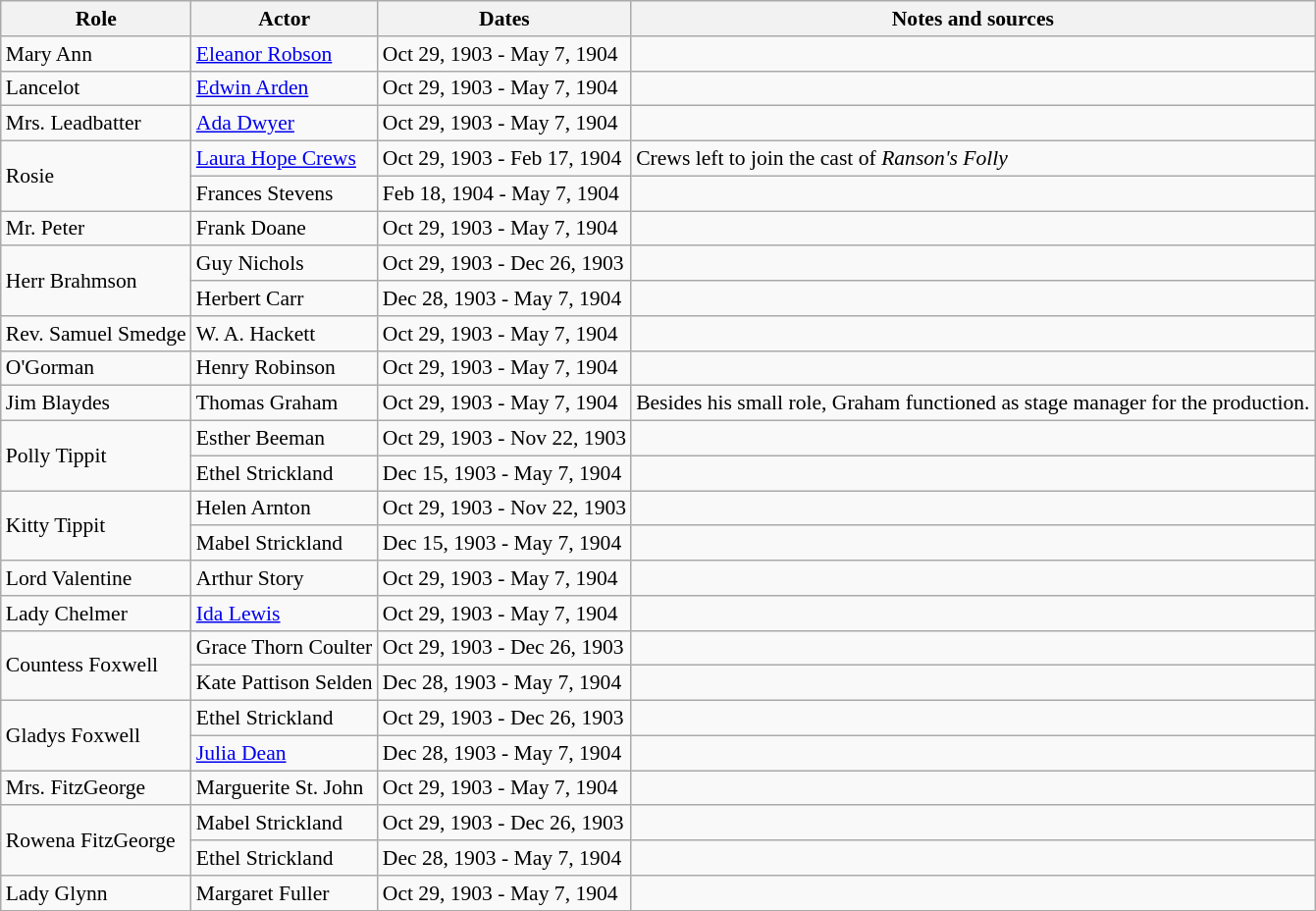<table class="wikitable sortable plainrowheaders" style="font-size: 90%">
<tr>
<th scope="col">Role</th>
<th scope="col">Actor</th>
<th scope="col">Dates</th>
<th scope="col">Notes and sources</th>
</tr>
<tr>
<td>Mary Ann</td>
<td><a href='#'>Eleanor Robson</a></td>
<td>Oct 29, 1903 - May 7, 1904</td>
<td></td>
</tr>
<tr>
<td>Lancelot</td>
<td><a href='#'>Edwin Arden</a></td>
<td>Oct 29, 1903 - May 7, 1904</td>
<td></td>
</tr>
<tr>
<td>Mrs. Leadbatter</td>
<td><a href='#'>Ada Dwyer</a></td>
<td>Oct 29, 1903 - May 7, 1904</td>
<td></td>
</tr>
<tr>
<td rowspan=2>Rosie</td>
<td><a href='#'>Laura Hope Crews</a></td>
<td>Oct 29, 1903 - Feb 17, 1904</td>
<td>Crews left to join the cast of <em>Ranson's Folly</em></td>
</tr>
<tr>
<td>Frances Stevens</td>
<td>Feb 18, 1904 - May 7, 1904</td>
<td></td>
</tr>
<tr>
<td>Mr. Peter</td>
<td>Frank Doane</td>
<td>Oct 29, 1903 - May 7, 1904</td>
<td></td>
</tr>
<tr>
<td rowspan=2>Herr Brahmson</td>
<td>Guy Nichols</td>
<td>Oct 29, 1903 - Dec 26, 1903</td>
<td></td>
</tr>
<tr>
<td>Herbert Carr</td>
<td>Dec 28, 1903 - May 7, 1904</td>
<td></td>
</tr>
<tr>
<td>Rev. Samuel Smedge</td>
<td>W. A. Hackett</td>
<td>Oct 29, 1903 - May 7, 1904</td>
<td></td>
</tr>
<tr>
<td>O'Gorman</td>
<td>Henry Robinson</td>
<td>Oct 29, 1903 - May 7, 1904</td>
<td></td>
</tr>
<tr>
<td>Jim Blaydes</td>
<td>Thomas Graham</td>
<td>Oct 29, 1903 - May 7, 1904</td>
<td>Besides his small role, Graham functioned as stage manager for the production.</td>
</tr>
<tr>
<td rowspan=2>Polly Tippit</td>
<td>Esther Beeman</td>
<td>Oct 29, 1903 - Nov 22, 1903</td>
<td></td>
</tr>
<tr>
<td>Ethel Strickland</td>
<td>Dec 15, 1903 - May 7, 1904</td>
<td></td>
</tr>
<tr>
<td rowspan=2>Kitty Tippit</td>
<td>Helen Arnton</td>
<td>Oct 29, 1903 - Nov 22, 1903</td>
<td></td>
</tr>
<tr>
<td>Mabel Strickland</td>
<td>Dec 15, 1903 - May 7, 1904</td>
<td></td>
</tr>
<tr>
<td>Lord Valentine</td>
<td>Arthur Story</td>
<td>Oct 29, 1903 - May 7, 1904</td>
<td></td>
</tr>
<tr>
<td>Lady Chelmer</td>
<td><a href='#'>Ida Lewis</a></td>
<td>Oct 29, 1903 - May 7, 1904</td>
<td></td>
</tr>
<tr>
<td rowspan=2>Countess Foxwell</td>
<td>Grace Thorn Coulter</td>
<td>Oct 29, 1903 - Dec 26, 1903</td>
<td></td>
</tr>
<tr>
<td>Kate Pattison Selden</td>
<td>Dec 28, 1903 - May 7, 1904</td>
<td></td>
</tr>
<tr>
<td rowspan=2>Gladys Foxwell</td>
<td>Ethel Strickland</td>
<td>Oct 29, 1903 - Dec 26, 1903</td>
<td></td>
</tr>
<tr>
<td><a href='#'>Julia Dean</a></td>
<td>Dec 28, 1903 - May 7, 1904</td>
<td></td>
</tr>
<tr>
<td>Mrs. FitzGeorge</td>
<td>Marguerite St. John</td>
<td>Oct 29, 1903 - May 7, 1904</td>
<td></td>
</tr>
<tr>
<td rowspan=2>Rowena FitzGeorge</td>
<td>Mabel Strickland</td>
<td>Oct 29, 1903 - Dec 26, 1903</td>
<td></td>
</tr>
<tr>
<td>Ethel Strickland</td>
<td>Dec 28, 1903 - May 7, 1904</td>
<td></td>
</tr>
<tr>
<td>Lady Glynn</td>
<td>Margaret Fuller</td>
<td>Oct 29, 1903 - May 7, 1904</td>
<td></td>
</tr>
<tr>
</tr>
</table>
